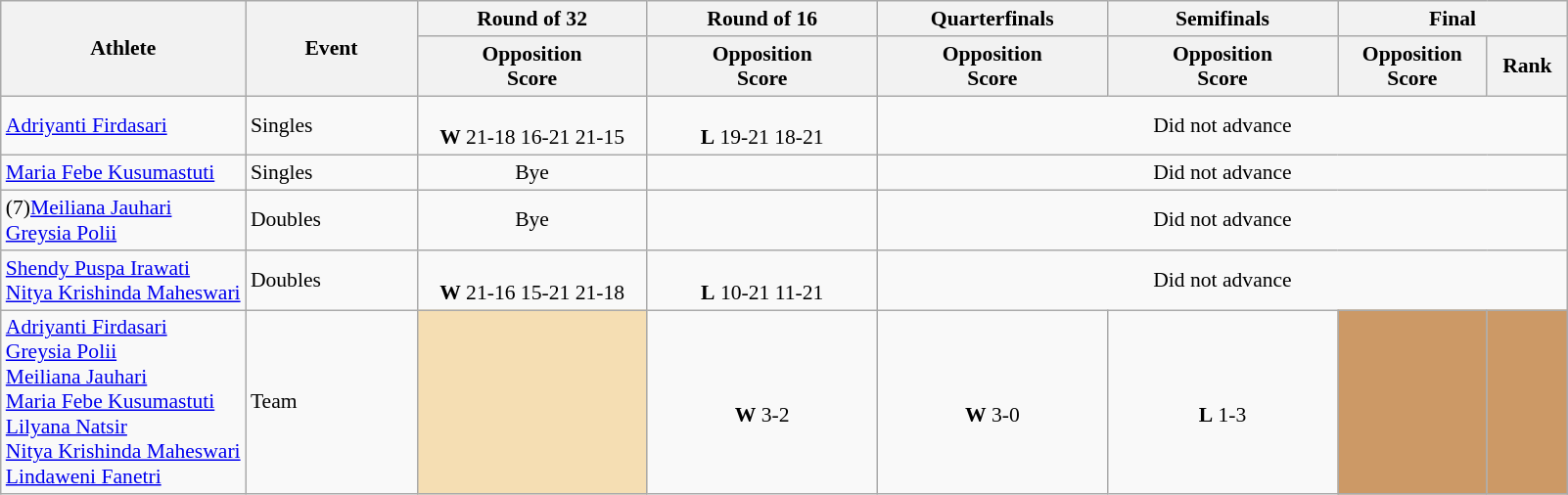<table class=wikitable style="font-size:90%; text-align:center">
<tr>
<th width="160" rowspan="2">Athlete</th>
<th width="110" rowspan="2">Event</th>
<th width="150">Round of 32</th>
<th width="150">Round of 16</th>
<th width="150">Quarterfinals</th>
<th width="150">Semifinals</th>
<th width="150" colspan="2">Final</th>
</tr>
<tr>
<th>Opposition<br>Score</th>
<th>Opposition<br>Score</th>
<th>Opposition<br>Score</th>
<th>Opposition<br>Score</th>
<th>Opposition<br>Score</th>
<th>Rank</th>
</tr>
<tr>
<td align=left><a href='#'>Adriyanti Firdasari</a></td>
<td align=left>Singles</td>
<td> <br> <strong>W</strong> 21-18 16-21 21-15</td>
<td> <br> <strong>L</strong> 19-21 18-21</td>
<td colspan="4" align="center">Did not advance</td>
</tr>
<tr>
<td align=left><a href='#'>Maria Febe Kusumastuti</a></td>
<td align=left>Singles</td>
<td>Bye</td>
<td></td>
<td colspan="4" align="center">Did not advance</td>
</tr>
<tr>
<td align=left>(7)<a href='#'>Meiliana Jauhari</a> <br> <a href='#'>Greysia Polii</a></td>
<td align=left>Doubles</td>
<td>Bye</td>
<td></td>
<td colspan="4" align="center">Did not advance</td>
</tr>
<tr>
<td align=left><a href='#'>Shendy Puspa Irawati</a> <br> <a href='#'>Nitya Krishinda Maheswari</a></td>
<td align=left>Doubles</td>
<td> <br> <strong>W</strong> 21-16 15-21 21-18</td>
<td> <br> <strong>L</strong> 10-21 11-21</td>
<td colspan="4" align="center">Did not advance</td>
</tr>
<tr>
<td align=left><a href='#'>Adriyanti Firdasari</a><br><a href='#'>Greysia Polii</a><br><a href='#'>Meiliana Jauhari</a> <br> <a href='#'>Maria Febe Kusumastuti</a><br><a href='#'>Lilyana Natsir</a> <br> <a href='#'>Nitya Krishinda Maheswari</a> <br> <a href='#'>Lindaweni Fanetri</a></td>
<td align=left>Team</td>
<td bgcolor=wheat></td>
<td> <br><strong>W</strong> 3-2</td>
<td> <br><strong>W</strong> 3-0</td>
<td> <br><strong>L</strong> 1-3</td>
<td bgcolor=cc9966></td>
<td bgcolor=cc9966></td>
</tr>
</table>
